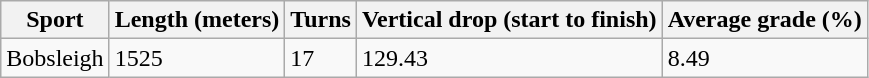<table class="wikitable">
<tr>
<th>Sport</th>
<th>Length (meters)</th>
<th>Turns</th>
<th>Vertical drop (start to finish)</th>
<th>Average grade (%)</th>
</tr>
<tr>
<td>Bobsleigh</td>
<td>1525</td>
<td>17</td>
<td>129.43</td>
<td>8.49</td>
</tr>
</table>
